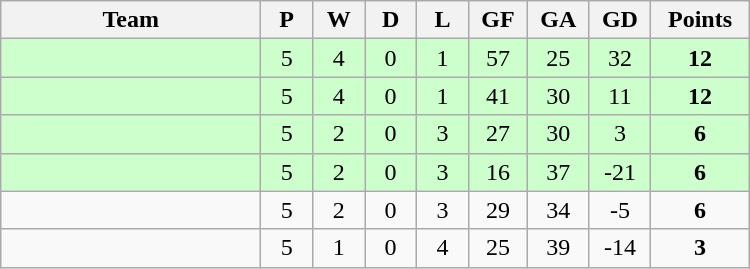<table class=wikitable style="text-align:center" width=500>
<tr>
<th width=25%>Team</th>
<th width=5%>P</th>
<th width=5%>W</th>
<th width=5%>D</th>
<th width=5%>L</th>
<th width=5%>GF</th>
<th width=5%>GA</th>
<th width=5%>GD</th>
<th width=8%>Points</th>
</tr>
<tr bgcolor="ccffcc">
<td align="left"></td>
<td>5</td>
<td>4</td>
<td>0</td>
<td>1</td>
<td>57</td>
<td>25</td>
<td>32</td>
<td><strong>12</strong></td>
</tr>
<tr bgcolor="ccffcc">
<td align="left"></td>
<td>5</td>
<td>4</td>
<td>0</td>
<td>1</td>
<td>41</td>
<td>30</td>
<td>11</td>
<td><strong>12</strong></td>
</tr>
<tr bgcolor="ccffcc">
<td align="left"></td>
<td>5</td>
<td>2</td>
<td>0</td>
<td>3</td>
<td>27</td>
<td>30</td>
<td>3</td>
<td><strong>6</strong></td>
</tr>
<tr bgcolor="ccffcc">
<td align="left"></td>
<td>5</td>
<td>2</td>
<td>0</td>
<td>3</td>
<td>16</td>
<td>37</td>
<td>-21</td>
<td><strong>6</strong></td>
</tr>
<tr>
<td align="left"></td>
<td>5</td>
<td>2</td>
<td>0</td>
<td>3</td>
<td>29</td>
<td>34</td>
<td>-5</td>
<td><strong>6</strong></td>
</tr>
<tr>
<td align="left"></td>
<td>5</td>
<td>1</td>
<td>0</td>
<td>4</td>
<td>25</td>
<td>39</td>
<td>-14</td>
<td><strong>3</strong></td>
</tr>
</table>
